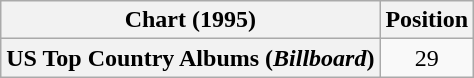<table class="wikitable plainrowheaders" style="text-align:center">
<tr>
<th scope="col">Chart (1995)</th>
<th scope="col">Position</th>
</tr>
<tr>
<th scope="row">US Top Country Albums (<em>Billboard</em>)</th>
<td>29</td>
</tr>
</table>
